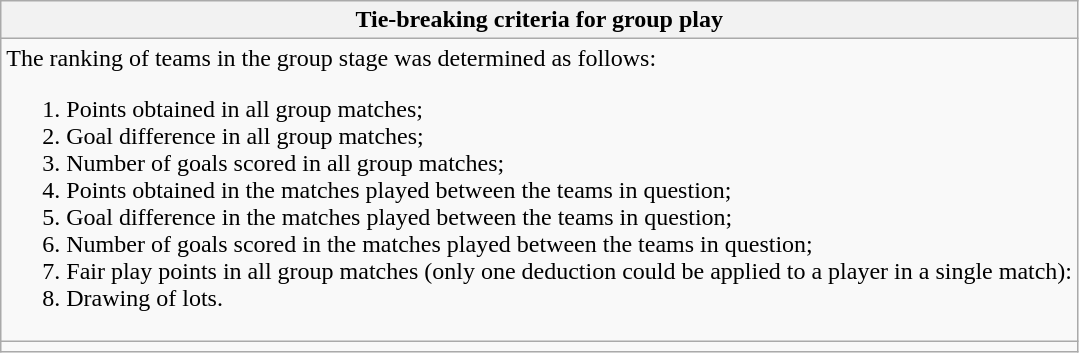<table class="wikitable collapsible collapsed">
<tr>
<th> Tie-breaking criteria for group play</th>
</tr>
<tr>
<td>The ranking of teams in the group stage was determined as follows:<br><ol><li>Points obtained in all group matches;</li><li>Goal difference in all group matches;</li><li>Number of goals scored in all group matches;</li><li>Points obtained in the matches played between the teams in question;</li><li>Goal difference in the matches played between the teams in question;</li><li>Number of goals scored in the matches played between the teams in question;</li><li>Fair play points in all group matches (only one deduction could be applied to a player in a single match): </li><li>Drawing of lots.</li></ol></td>
</tr>
<tr>
<td></td>
</tr>
</table>
